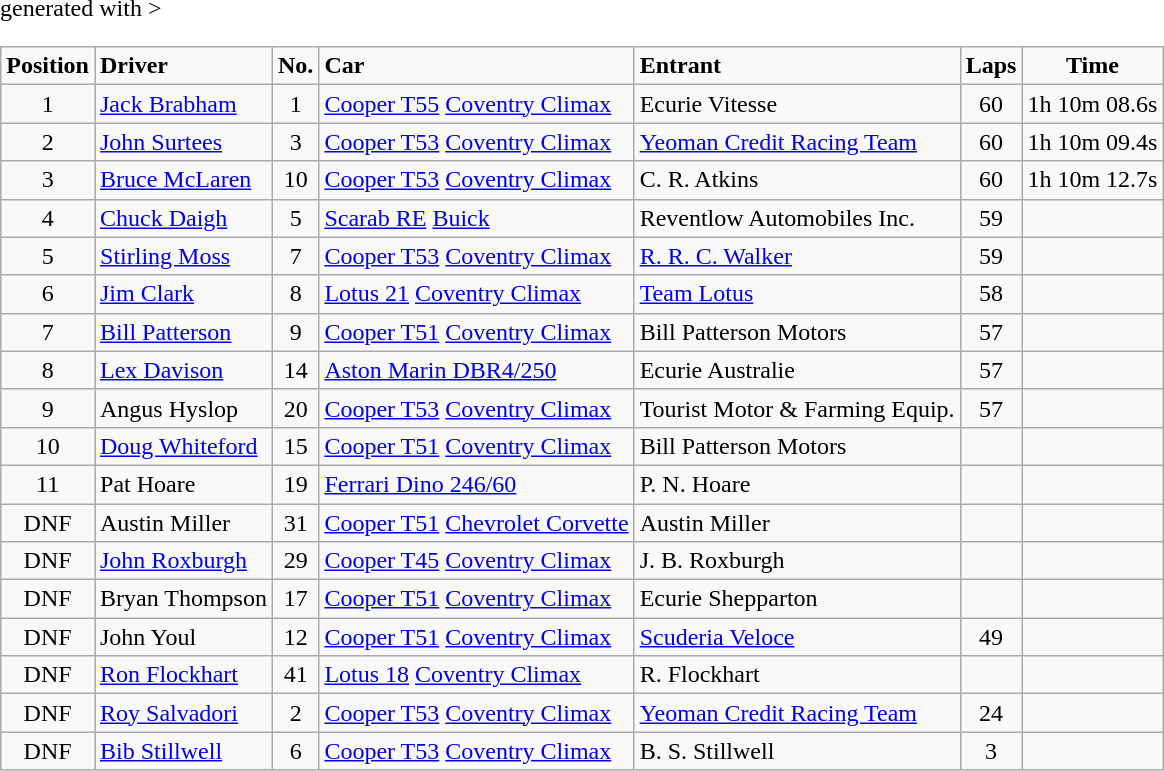<table class="wikitable" <hiddentext>generated with >
<tr style="font-weight:bold">
<td align="center">Position</td>
<td>Driver</td>
<td align="center">No.</td>
<td>Car</td>
<td>Entrant</td>
<td align="center">Laps</td>
<td align="center">Time</td>
</tr>
<tr>
<td height="14" align="center">1</td>
<td><a href='#'>Jack Brabham</a></td>
<td align="center">1</td>
<td><a href='#'>Cooper T55</a> <a href='#'>Coventry Climax</a></td>
<td>Ecurie Vitesse</td>
<td align="center">60</td>
<td align="center">1h 10m 08.6s</td>
</tr>
<tr>
<td height="14" align="center">2</td>
<td><a href='#'>John Surtees</a></td>
<td align="center">3</td>
<td><a href='#'>Cooper T53</a> <a href='#'>Coventry Climax</a></td>
<td><a href='#'>Yeoman Credit Racing Team</a></td>
<td align="center">60</td>
<td align="center">1h 10m 09.4s</td>
</tr>
<tr>
<td height="14" align="center">3</td>
<td><a href='#'>Bruce McLaren</a></td>
<td align="center">10</td>
<td><a href='#'>Cooper T53</a> <a href='#'>Coventry Climax</a></td>
<td>C. R. Atkins</td>
<td align="center">60</td>
<td align="center">1h 10m 12.7s</td>
</tr>
<tr>
<td height="14" align="center">4</td>
<td><a href='#'>Chuck Daigh</a></td>
<td align="center">5</td>
<td><a href='#'>Scarab RE</a> <a href='#'>Buick</a></td>
<td>Reventlow Automobiles Inc.</td>
<td align="center">59</td>
<td align="center"> </td>
</tr>
<tr>
<td height="14" align="center">5</td>
<td><a href='#'>Stirling Moss</a></td>
<td align="center">7</td>
<td><a href='#'>Cooper T53</a> <a href='#'>Coventry Climax</a></td>
<td><a href='#'>R. R. C. Walker</a></td>
<td align="center">59</td>
<td align="center"> </td>
</tr>
<tr>
<td height="14" align="center">6</td>
<td><a href='#'>Jim Clark</a></td>
<td align="center">8</td>
<td><a href='#'>Lotus 21</a> <a href='#'>Coventry Climax</a></td>
<td><a href='#'>Team Lotus</a></td>
<td align="center">58</td>
<td align="center"> </td>
</tr>
<tr>
<td height="14" align="center">7</td>
<td><a href='#'>Bill Patterson</a></td>
<td align="center">9</td>
<td><a href='#'>Cooper T51</a> <a href='#'>Coventry Climax</a></td>
<td>Bill Patterson Motors</td>
<td align="center">57</td>
<td align="center"> </td>
</tr>
<tr>
<td height="14" align="center">8</td>
<td><a href='#'>Lex Davison</a></td>
<td align="center">14</td>
<td><a href='#'>Aston Marin DBR4/250</a></td>
<td>Ecurie Australie</td>
<td align="center">57</td>
<td align="center"> </td>
</tr>
<tr>
<td height="14" align="center">9</td>
<td>Angus Hyslop</td>
<td align="center">20</td>
<td><a href='#'>Cooper T53</a> <a href='#'>Coventry Climax</a></td>
<td>Tourist Motor & Farming Equip.</td>
<td align="center">57</td>
<td align="center"> </td>
</tr>
<tr>
<td height="14" align="center">10</td>
<td><a href='#'>Doug Whiteford</a></td>
<td align="center">15</td>
<td><a href='#'>Cooper T51</a> <a href='#'>Coventry Climax</a></td>
<td>Bill Patterson Motors</td>
<td align="center"> </td>
<td align="center"> </td>
</tr>
<tr>
<td height="14" align="center">11</td>
<td>Pat Hoare</td>
<td align="center">19</td>
<td><a href='#'>Ferrari Dino 246/60</a></td>
<td>P. N. Hoare</td>
<td align="center"> </td>
<td align="center"> </td>
</tr>
<tr>
<td height="14" align="center">DNF</td>
<td>Austin Miller</td>
<td align="center">31</td>
<td><a href='#'>Cooper T51</a> <a href='#'>Chevrolet Corvette</a></td>
<td>Austin Miller</td>
<td align="center"> </td>
<td align="center"> </td>
</tr>
<tr>
<td height="14" align="center">DNF</td>
<td><a href='#'>John Roxburgh</a></td>
<td align="center">29</td>
<td><a href='#'>Cooper T45</a> <a href='#'>Coventry Climax</a></td>
<td>J. B. Roxburgh</td>
<td align="center"> </td>
<td align="center"> </td>
</tr>
<tr>
<td height="14" align="center">DNF</td>
<td>Bryan Thompson</td>
<td align="center">17</td>
<td><a href='#'>Cooper T51</a> <a href='#'>Coventry Climax</a></td>
<td>Ecurie Shepparton</td>
<td align="center"> </td>
<td align="center"> </td>
</tr>
<tr>
<td height="14" align="center">DNF</td>
<td>John Youl</td>
<td align="center">12</td>
<td><a href='#'>Cooper T51</a> <a href='#'>Coventry Climax</a></td>
<td><a href='#'>Scuderia Veloce</a></td>
<td align="center">49</td>
<td align="center"> </td>
</tr>
<tr>
<td height="14" align="center">DNF</td>
<td><a href='#'>Ron Flockhart</a></td>
<td align="center">41</td>
<td><a href='#'>Lotus 18</a> <a href='#'>Coventry Climax</a></td>
<td>R. Flockhart</td>
<td align="center"> </td>
<td align="center"> </td>
</tr>
<tr>
<td height="14" align="center">DNF</td>
<td><a href='#'>Roy Salvadori</a></td>
<td align="center">2</td>
<td><a href='#'>Cooper T53</a> <a href='#'>Coventry Climax</a></td>
<td><a href='#'>Yeoman Credit Racing Team</a></td>
<td align="center">24</td>
<td align="center"> </td>
</tr>
<tr>
<td height="14" align="center">DNF</td>
<td><a href='#'>Bib Stillwell</a></td>
<td align="center">6</td>
<td><a href='#'>Cooper T53</a> <a href='#'>Coventry Climax</a></td>
<td>B. S. Stillwell</td>
<td align="center">3</td>
<td align="center"></td>
</tr>
</table>
